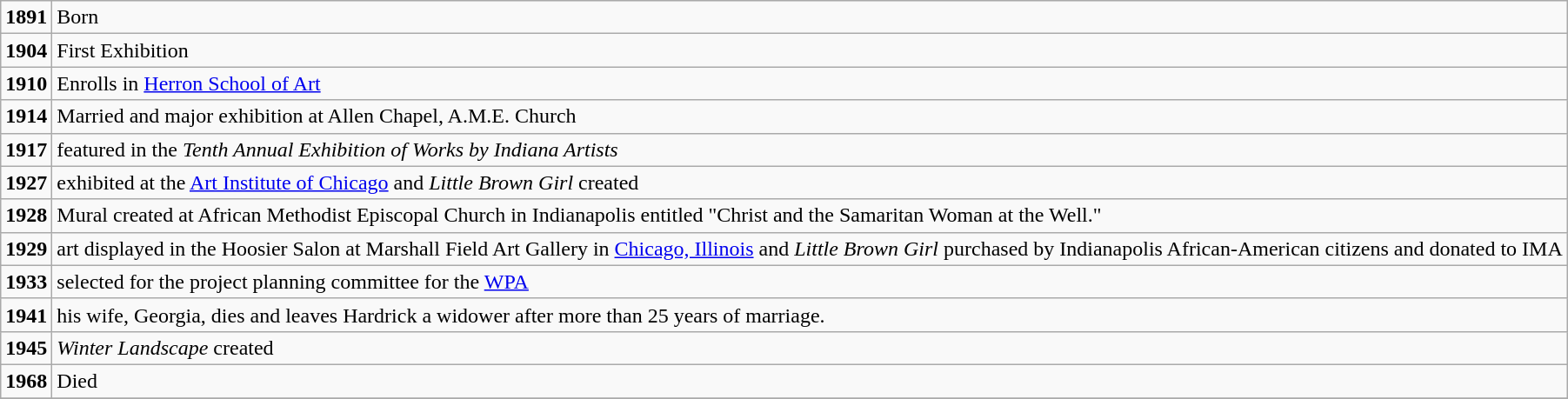<table class="wikitable">
<tr>
<td><strong>1891</strong></td>
<td>Born</td>
</tr>
<tr>
<td><strong>1904</strong></td>
<td>First Exhibition</td>
</tr>
<tr>
<td><strong>1910</strong></td>
<td>Enrolls in <a href='#'>Herron School of Art</a></td>
</tr>
<tr>
<td><strong>1914</strong></td>
<td>Married and major exhibition at Allen Chapel, A.M.E. Church</td>
</tr>
<tr>
<td><strong>1917</strong></td>
<td>featured in the <em>Tenth Annual Exhibition of Works by Indiana Artists</em></td>
</tr>
<tr>
<td><strong>1927</strong></td>
<td>exhibited  at the <a href='#'>Art Institute of Chicago</a> and <em>Little Brown Girl</em> created</td>
</tr>
<tr>
<td><strong>1928</strong></td>
<td>Mural created at African Methodist Episcopal Church in Indianapolis entitled "Christ and the Samaritan Woman at the Well."</td>
</tr>
<tr>
<td><strong>1929</strong></td>
<td>art displayed in the Hoosier Salon at Marshall Field Art Gallery in <a href='#'>Chicago, Illinois</a> and <em>Little Brown Girl</em> purchased by Indianapolis African-American citizens and donated to IMA</td>
</tr>
<tr>
<td><strong>1933</strong></td>
<td>selected for the project planning committee for the <a href='#'>WPA</a></td>
</tr>
<tr>
<td><strong>1941</strong></td>
<td>his wife, Georgia, dies and leaves Hardrick a widower after more than 25 years of marriage.</td>
</tr>
<tr>
<td><strong>1945</strong></td>
<td><em>Winter Landscape</em> created</td>
</tr>
<tr>
<td><strong>1968</strong></td>
<td>Died</td>
</tr>
<tr>
</tr>
</table>
